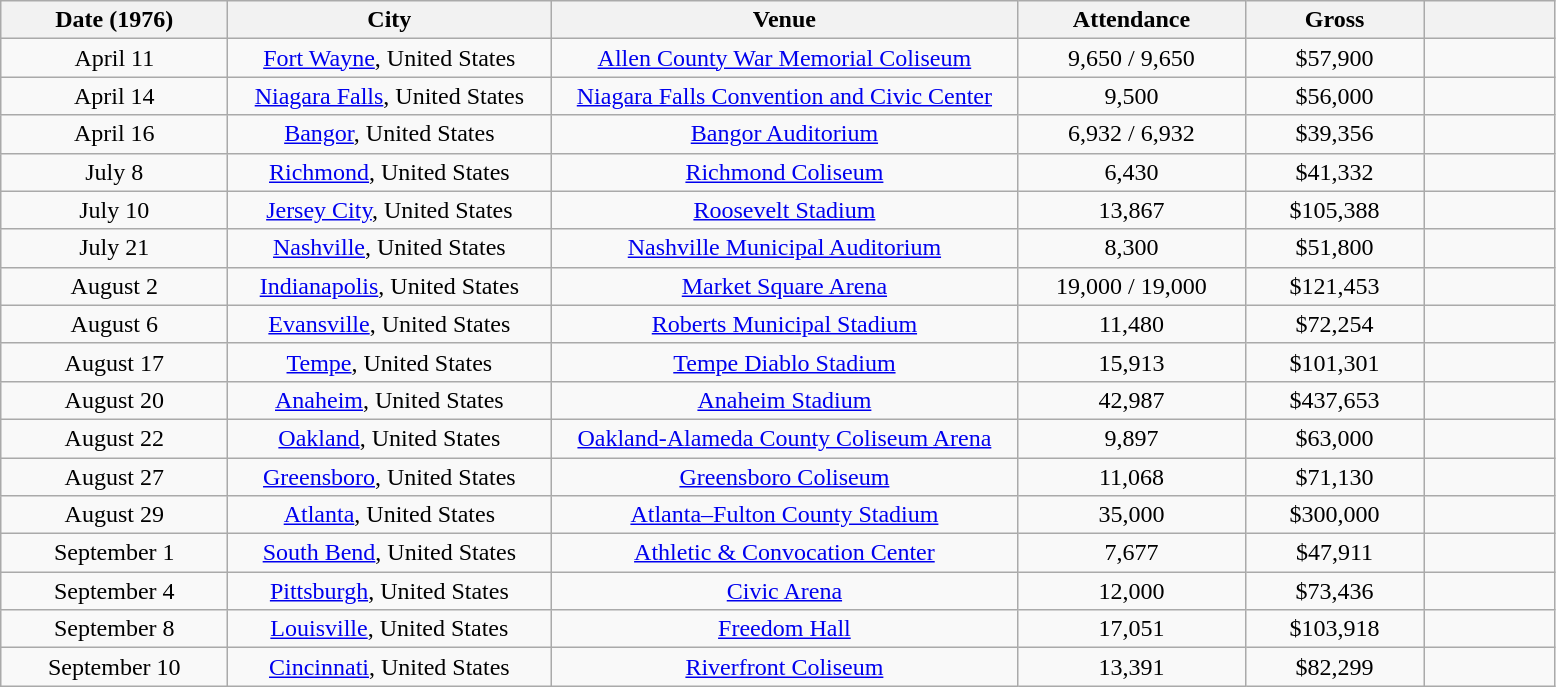<table class="wikitable sortable plainrowheaders" style="text-align:center;">
<tr>
<th scope="col" style="width:9em;">Date (1976)</th>
<th scope="col" style="width:13em;">City</th>
<th scope="col" style="width:19em;">Venue</th>
<th scope="col" style="width:9em;">Attendance</th>
<th scope="col" style="width:7em;">Gross</th>
<th scope="col" style="width:5em;" class="unsortable"></th>
</tr>
<tr>
<td>April 11</td>
<td><a href='#'>Fort Wayne</a>, United States</td>
<td><a href='#'>Allen County War Memorial Coliseum</a></td>
<td>9,650 / 9,650</td>
<td>$57,900</td>
<td></td>
</tr>
<tr>
<td>April 14</td>
<td><a href='#'>Niagara Falls</a>, United States</td>
<td><a href='#'>Niagara Falls Convention and Civic Center</a></td>
<td>9,500</td>
<td>$56,000</td>
<td></td>
</tr>
<tr>
<td>April 16</td>
<td><a href='#'>Bangor</a>, United States</td>
<td><a href='#'>Bangor Auditorium</a></td>
<td>6,932 / 6,932</td>
<td>$39,356</td>
<td></td>
</tr>
<tr>
<td>July 8</td>
<td><a href='#'>Richmond</a>, United States</td>
<td><a href='#'>Richmond Coliseum</a></td>
<td>6,430</td>
<td>$41,332</td>
<td></td>
</tr>
<tr>
<td>July 10</td>
<td><a href='#'>Jersey City</a>, United States</td>
<td><a href='#'>Roosevelt Stadium</a></td>
<td>13,867</td>
<td>$105,388</td>
<td></td>
</tr>
<tr>
<td>July 21</td>
<td><a href='#'>Nashville</a>, United States</td>
<td><a href='#'>Nashville Municipal Auditorium</a></td>
<td>8,300</td>
<td>$51,800</td>
<td></td>
</tr>
<tr>
<td>August 2</td>
<td><a href='#'>Indianapolis</a>, United States</td>
<td><a href='#'>Market Square Arena</a></td>
<td>19,000 / 19,000</td>
<td>$121,453</td>
<td></td>
</tr>
<tr>
<td>August 6</td>
<td><a href='#'>Evansville</a>, United States</td>
<td><a href='#'>Roberts Municipal Stadium</a></td>
<td>11,480</td>
<td>$72,254</td>
<td></td>
</tr>
<tr>
<td>August 17</td>
<td><a href='#'>Tempe</a>, United States</td>
<td><a href='#'>Tempe Diablo Stadium</a></td>
<td>15,913</td>
<td>$101,301</td>
<td></td>
</tr>
<tr>
<td>August 20</td>
<td><a href='#'>Anaheim</a>, United States</td>
<td><a href='#'>Anaheim Stadium</a></td>
<td>42,987</td>
<td>$437,653</td>
<td></td>
</tr>
<tr>
<td>August 22</td>
<td><a href='#'>Oakland</a>, United States</td>
<td><a href='#'>Oakland-Alameda County Coliseum Arena</a></td>
<td>9,897</td>
<td>$63,000</td>
<td></td>
</tr>
<tr>
<td>August 27</td>
<td><a href='#'>Greensboro</a>, United States</td>
<td><a href='#'>Greensboro Coliseum</a></td>
<td>11,068</td>
<td>$71,130</td>
<td></td>
</tr>
<tr>
<td>August 29</td>
<td><a href='#'>Atlanta</a>, United States</td>
<td><a href='#'>Atlanta–Fulton County Stadium</a></td>
<td>35,000</td>
<td>$300,000</td>
<td></td>
</tr>
<tr>
<td>September 1</td>
<td><a href='#'>South Bend</a>, United States</td>
<td><a href='#'>Athletic & Convocation Center</a></td>
<td>7,677</td>
<td>$47,911</td>
<td></td>
</tr>
<tr>
<td>September 4</td>
<td><a href='#'>Pittsburgh</a>, United States</td>
<td><a href='#'>Civic Arena</a></td>
<td>12,000</td>
<td>$73,436</td>
<td></td>
</tr>
<tr>
<td>September 8</td>
<td><a href='#'>Louisville</a>, United States</td>
<td><a href='#'>Freedom Hall</a></td>
<td>17,051</td>
<td>$103,918</td>
<td></td>
</tr>
<tr>
<td>September 10</td>
<td><a href='#'>Cincinnati</a>, United States</td>
<td><a href='#'>Riverfront Coliseum</a></td>
<td>13,391</td>
<td>$82,299</td>
<td></td>
</tr>
</table>
